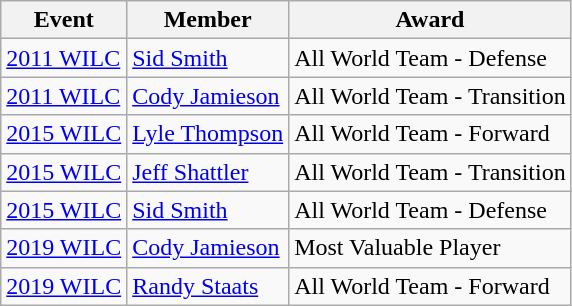<table class="wikitable">
<tr>
<th>Event</th>
<th>Member</th>
<th>Award</th>
</tr>
<tr>
<td><a href='#'>2011 WILC</a></td>
<td><a href='#'>Sid Smith</a></td>
<td>All World Team - Defense</td>
</tr>
<tr>
<td><a href='#'>2011 WILC</a></td>
<td><a href='#'>Cody Jamieson</a></td>
<td>All World Team - Transition</td>
</tr>
<tr>
<td><a href='#'>2015 WILC</a></td>
<td><a href='#'>Lyle Thompson</a></td>
<td>All World Team - Forward</td>
</tr>
<tr>
<td><a href='#'>2015 WILC</a></td>
<td><a href='#'>Jeff Shattler</a></td>
<td>All World Team - Transition</td>
</tr>
<tr>
<td><a href='#'>2015 WILC</a></td>
<td><a href='#'>Sid Smith</a></td>
<td>All World Team - Defense</td>
</tr>
<tr>
<td><a href='#'>2019 WILC</a></td>
<td><a href='#'>Cody Jamieson</a></td>
<td>Most Valuable Player</td>
</tr>
<tr>
<td><a href='#'>2019 WILC</a></td>
<td><a href='#'>Randy Staats</a></td>
<td>All World Team - Forward</td>
</tr>
</table>
